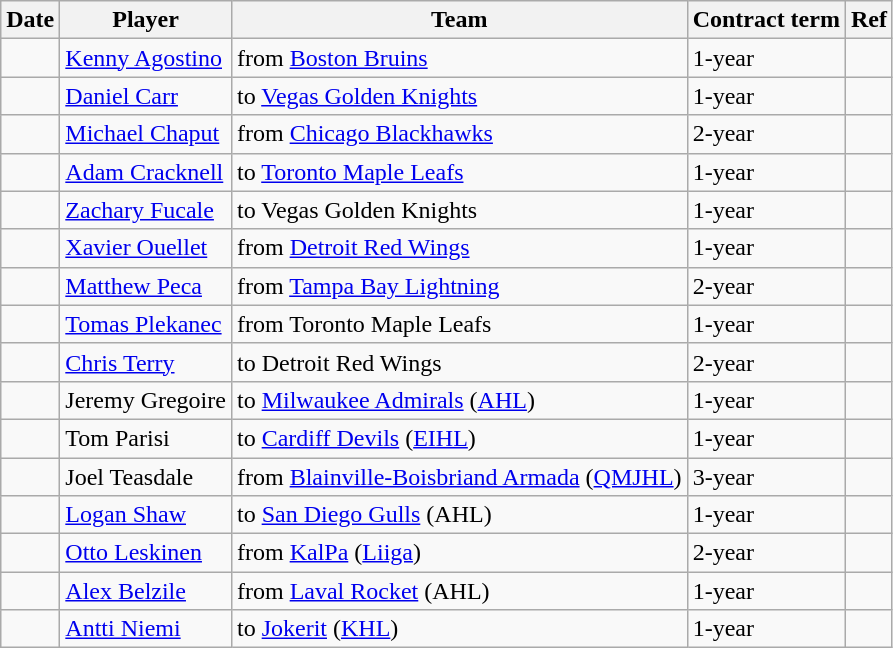<table class="wikitable">
<tr>
<th>Date</th>
<th>Player</th>
<th>Team</th>
<th>Contract term</th>
<th>Ref</th>
</tr>
<tr>
<td></td>
<td><a href='#'>Kenny Agostino</a></td>
<td>from <a href='#'>Boston Bruins</a></td>
<td>1-year</td>
<td></td>
</tr>
<tr>
<td></td>
<td><a href='#'>Daniel Carr</a></td>
<td>to <a href='#'>Vegas Golden Knights</a></td>
<td>1-year</td>
<td></td>
</tr>
<tr>
<td></td>
<td><a href='#'>Michael Chaput</a></td>
<td>from <a href='#'>Chicago Blackhawks</a></td>
<td>2-year</td>
<td></td>
</tr>
<tr>
<td></td>
<td><a href='#'>Adam Cracknell</a></td>
<td>to <a href='#'>Toronto Maple Leafs</a></td>
<td>1-year</td>
<td></td>
</tr>
<tr>
<td></td>
<td><a href='#'>Zachary Fucale</a></td>
<td>to Vegas Golden Knights</td>
<td>1-year</td>
<td></td>
</tr>
<tr>
<td></td>
<td><a href='#'>Xavier Ouellet</a></td>
<td>from <a href='#'>Detroit Red Wings</a></td>
<td>1-year</td>
<td></td>
</tr>
<tr>
<td></td>
<td><a href='#'>Matthew Peca</a></td>
<td>from <a href='#'>Tampa Bay Lightning</a></td>
<td>2-year</td>
<td></td>
</tr>
<tr>
<td></td>
<td><a href='#'>Tomas Plekanec</a></td>
<td>from Toronto Maple Leafs</td>
<td>1-year</td>
<td></td>
</tr>
<tr>
<td></td>
<td><a href='#'>Chris Terry</a></td>
<td>to Detroit Red Wings</td>
<td>2-year</td>
<td></td>
</tr>
<tr>
<td></td>
<td>Jeremy Gregoire</td>
<td>to <a href='#'>Milwaukee Admirals</a> (<a href='#'>AHL</a>)</td>
<td>1-year</td>
<td></td>
</tr>
<tr>
<td></td>
<td>Tom Parisi</td>
<td>to <a href='#'>Cardiff Devils</a> (<a href='#'>EIHL</a>)</td>
<td>1-year</td>
<td></td>
</tr>
<tr>
<td></td>
<td>Joel Teasdale</td>
<td>from <a href='#'>Blainville-Boisbriand Armada</a> (<a href='#'>QMJHL</a>)</td>
<td>3-year</td>
<td></td>
</tr>
<tr>
<td></td>
<td><a href='#'>Logan Shaw</a></td>
<td>to <a href='#'>San Diego Gulls</a> (AHL)</td>
<td>1-year</td>
<td></td>
</tr>
<tr>
<td></td>
<td><a href='#'>Otto Leskinen</a></td>
<td>from <a href='#'>KalPa</a> (<a href='#'>Liiga</a>)</td>
<td>2-year</td>
<td></td>
</tr>
<tr>
<td></td>
<td><a href='#'>Alex Belzile</a></td>
<td>from <a href='#'>Laval Rocket</a> (AHL)</td>
<td>1-year</td>
<td></td>
</tr>
<tr>
<td></td>
<td><a href='#'>Antti Niemi</a></td>
<td>to <a href='#'>Jokerit</a> (<a href='#'>KHL</a>)</td>
<td>1-year</td>
<td></td>
</tr>
</table>
